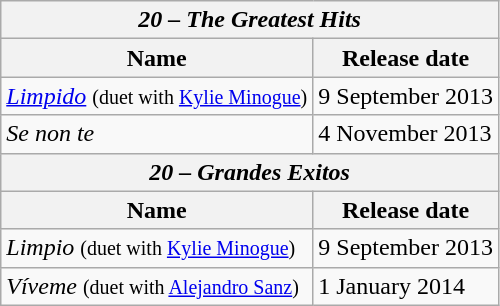<table class="wikitable">
<tr>
<th colspan="2"><em>20 – The Greatest Hits</em></th>
</tr>
<tr>
<th>Name</th>
<th>Release date</th>
</tr>
<tr>
<td><em><a href='#'>Limpido</a></em> <small>(duet with <a href='#'>Kylie Minogue</a>)</small></td>
<td>9 September 2013</td>
</tr>
<tr>
<td><em>Se non te</em></td>
<td>4 November 2013</td>
</tr>
<tr>
<th colspan="2"><em>20 – Grandes Exitos</em></th>
</tr>
<tr>
<th>Name</th>
<th>Release date</th>
</tr>
<tr>
<td><em>Limpio</em> <small>(duet with <a href='#'>Kylie Minogue</a>)</small></td>
<td>9 September 2013</td>
</tr>
<tr>
<td><em>Víveme</em> <small>(duet with <a href='#'>Alejandro Sanz</a>)</small></td>
<td>1 January 2014</td>
</tr>
</table>
